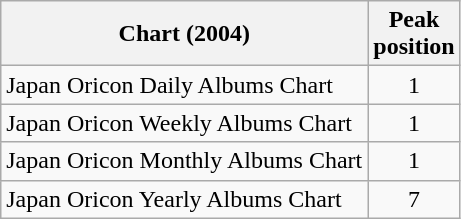<table class="wikitable sortable">
<tr>
<th>Chart (2004)</th>
<th>Peak<br>position</th>
</tr>
<tr>
<td>Japan Oricon Daily Albums Chart</td>
<td align="center">1</td>
</tr>
<tr>
<td>Japan Oricon Weekly Albums Chart</td>
<td align="center">1</td>
</tr>
<tr>
<td>Japan Oricon Monthly Albums Chart</td>
<td align="center">1</td>
</tr>
<tr>
<td>Japan Oricon Yearly Albums Chart</td>
<td align="center">7</td>
</tr>
</table>
